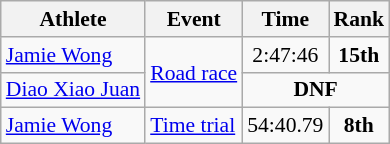<table class=wikitable style="font-size:90%">
<tr>
<th>Athlete</th>
<th>Event</th>
<th>Time</th>
<th>Rank</th>
</tr>
<tr>
<td><a href='#'>Jamie Wong</a></td>
<td rowspan=2><a href='#'>Road race</a></td>
<td align=center>2:47:46</td>
<td align=center><strong>15th</strong></td>
</tr>
<tr>
<td><a href='#'>Diao Xiao Juan</a></td>
<td align=center colspan=2><strong>DNF</strong></td>
</tr>
<tr>
<td><a href='#'>Jamie Wong</a></td>
<td><a href='#'>Time trial</a></td>
<td align=center>54:40.79</td>
<td align=center><strong>8th</strong></td>
</tr>
</table>
